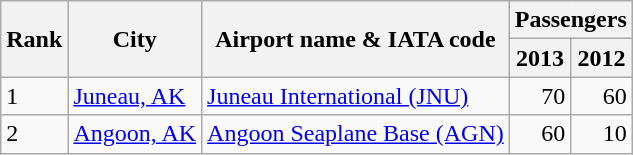<table class="wikitable">
<tr>
<th rowspan="2">Rank</th>
<th rowspan="2">City</th>
<th rowspan="2">Airport name & IATA code</th>
<th colspan="2">Passengers</th>
</tr>
<tr>
<th>2013</th>
<th>2012</th>
</tr>
<tr>
<td>1</td>
<td><a href='#'>Juneau, AK</a></td>
<td><a href='#'>Juneau International (JNU)</a></td>
<td align="right">70</td>
<td align="right">60</td>
</tr>
<tr>
<td>2</td>
<td><a href='#'>Angoon, AK</a></td>
<td><a href='#'>Angoon Seaplane Base (AGN)</a></td>
<td align="right">60</td>
<td align="right">10</td>
</tr>
</table>
